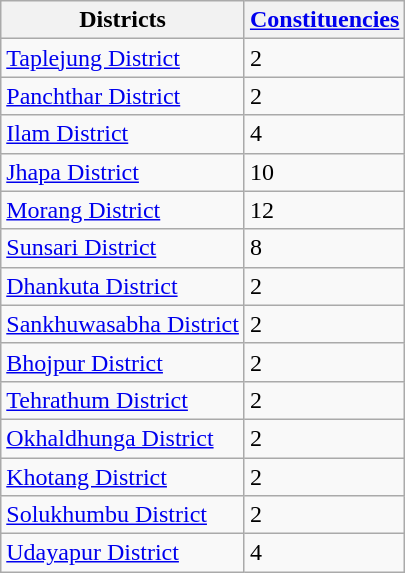<table class="wikitable">
<tr>
<th>Districts</th>
<th><a href='#'>Constituencies</a></th>
</tr>
<tr>
<td><a href='#'>Taplejung District</a></td>
<td>2</td>
</tr>
<tr>
<td><a href='#'>Panchthar District</a></td>
<td>2</td>
</tr>
<tr>
<td><a href='#'>Ilam District</a></td>
<td>4</td>
</tr>
<tr>
<td><a href='#'>Jhapa District</a></td>
<td>10</td>
</tr>
<tr>
<td><a href='#'>Morang District</a></td>
<td>12</td>
</tr>
<tr>
<td><a href='#'>Sunsari District</a></td>
<td>8</td>
</tr>
<tr>
<td><a href='#'>Dhankuta District</a></td>
<td>2</td>
</tr>
<tr>
<td><a href='#'>Sankhuwasabha District</a></td>
<td>2</td>
</tr>
<tr>
<td><a href='#'>Bhojpur District</a></td>
<td>2</td>
</tr>
<tr>
<td><a href='#'>Tehrathum District</a></td>
<td>2</td>
</tr>
<tr>
<td><a href='#'>Okhaldhunga District</a></td>
<td>2</td>
</tr>
<tr>
<td><a href='#'>Khotang District</a></td>
<td>2</td>
</tr>
<tr>
<td><a href='#'>Solukhumbu District</a></td>
<td>2</td>
</tr>
<tr>
<td><a href='#'>Udayapur District</a></td>
<td>4</td>
</tr>
</table>
